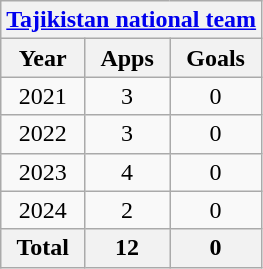<table class="wikitable" style="text-align:center">
<tr>
<th colspan=3><a href='#'>Tajikistan national team</a></th>
</tr>
<tr>
<th>Year</th>
<th>Apps</th>
<th>Goals</th>
</tr>
<tr>
<td>2021</td>
<td>3</td>
<td>0</td>
</tr>
<tr>
<td>2022</td>
<td>3</td>
<td>0</td>
</tr>
<tr>
<td>2023</td>
<td>4</td>
<td>0</td>
</tr>
<tr>
<td>2024</td>
<td>2</td>
<td>0</td>
</tr>
<tr>
<th>Total</th>
<th>12</th>
<th>0</th>
</tr>
</table>
